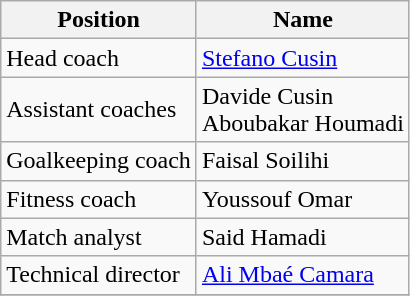<table class="wikitable">
<tr>
<th>Position</th>
<th>Name</th>
</tr>
<tr>
<td>Head coach</td>
<td> <a href='#'>Stefano Cusin</a></td>
</tr>
<tr>
<td>Assistant coaches</td>
<td> Davide Cusin<br> Aboubakar Houmadi</td>
</tr>
<tr>
<td>Goalkeeping coach</td>
<td> Faisal Soilihi</td>
</tr>
<tr>
<td>Fitness coach</td>
<td> Youssouf Omar</td>
</tr>
<tr>
<td>Match analyst</td>
<td> Said Hamadi</td>
</tr>
<tr>
<td>Technical director</td>
<td> <a href='#'>Ali Mbaé Camara</a></td>
</tr>
<tr>
</tr>
</table>
